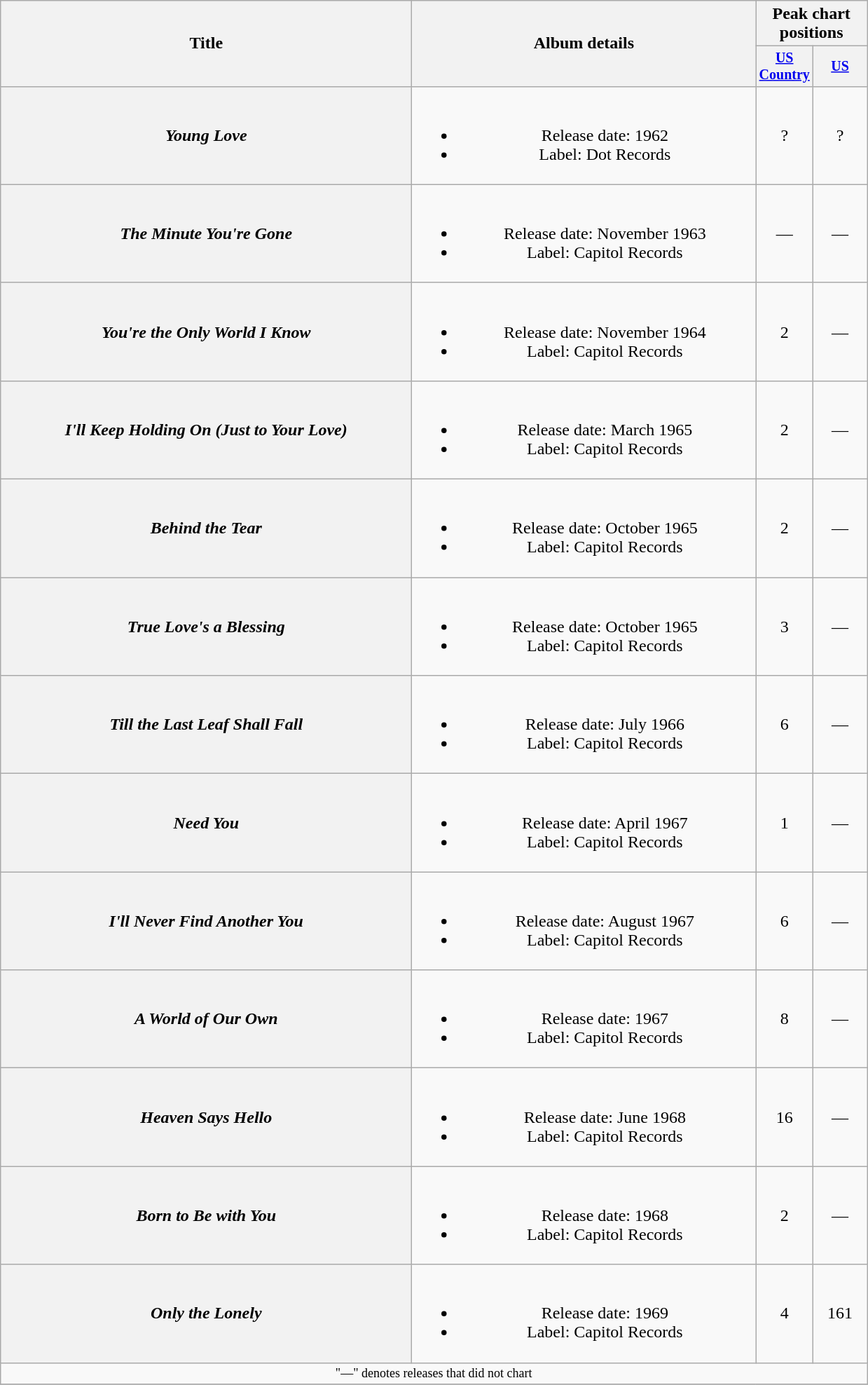<table class="wikitable plainrowheaders" style="text-align:center;">
<tr>
<th rowspan="2" style="width:24em;">Title</th>
<th rowspan="2" style="width:20em;">Album details</th>
<th colspan="2">Peak chart<br>positions</th>
</tr>
<tr style="font-size:smaller;">
<th width="45"><a href='#'>US Country</a><br></th>
<th width="45"><a href='#'>US</a><br></th>
</tr>
<tr>
<th scope="row"><em>Young Love</em></th>
<td><br><ul><li>Release date: 1962</li><li>Label: Dot Records</li></ul></td>
<td>?</td>
<td>?</td>
</tr>
<tr>
<th scope="row"><em>The Minute You're Gone</em></th>
<td><br><ul><li>Release date: November 1963</li><li>Label: Capitol Records</li></ul></td>
<td>—</td>
<td>—</td>
</tr>
<tr>
<th scope="row"><em>You're the Only World I Know</em></th>
<td><br><ul><li>Release date: November 1964</li><li>Label: Capitol Records</li></ul></td>
<td>2</td>
<td>—</td>
</tr>
<tr>
<th scope="row"><em>I'll Keep Holding On (Just to Your Love)</em></th>
<td><br><ul><li>Release date: March 1965</li><li>Label: Capitol Records</li></ul></td>
<td>2</td>
<td>—</td>
</tr>
<tr>
<th scope="row"><em>Behind the Tear</em></th>
<td><br><ul><li>Release date: October 1965</li><li>Label: Capitol Records</li></ul></td>
<td>2</td>
<td>—</td>
</tr>
<tr>
<th scope="row"><em>True Love's a Blessing</em></th>
<td><br><ul><li>Release date: October 1965</li><li>Label: Capitol Records</li></ul></td>
<td>3</td>
<td>—</td>
</tr>
<tr>
<th scope="row"><em>Till the Last Leaf Shall Fall</em></th>
<td><br><ul><li>Release date: July 1966</li><li>Label: Capitol Records</li></ul></td>
<td>6</td>
<td>—</td>
</tr>
<tr>
<th scope="row"><em>Need You</em></th>
<td><br><ul><li>Release date: April 1967</li><li>Label: Capitol Records</li></ul></td>
<td>1</td>
<td>—</td>
</tr>
<tr>
<th scope="row"><em>I'll Never Find Another You</em></th>
<td><br><ul><li>Release date: August 1967</li><li>Label: Capitol Records</li></ul></td>
<td>6</td>
<td>—</td>
</tr>
<tr>
<th scope="row"><em>A World of Our Own</em></th>
<td><br><ul><li>Release date: 1967</li><li>Label: Capitol Records</li></ul></td>
<td>8</td>
<td>—</td>
</tr>
<tr>
<th scope="row"><em>Heaven Says Hello</em></th>
<td><br><ul><li>Release date: June 1968</li><li>Label: Capitol Records</li></ul></td>
<td>16</td>
<td>—</td>
</tr>
<tr>
<th scope="row"><em>Born to Be with You</em></th>
<td><br><ul><li>Release date: 1968</li><li>Label: Capitol Records</li></ul></td>
<td>2</td>
<td>—</td>
</tr>
<tr>
<th scope="row"><em>Only the Lonely</em></th>
<td><br><ul><li>Release date: 1969</li><li>Label: Capitol Records</li></ul></td>
<td>4</td>
<td>161</td>
</tr>
<tr>
<td colspan="4" style="font-size: 9pt">"—" denotes releases that did not chart</td>
</tr>
<tr>
</tr>
</table>
